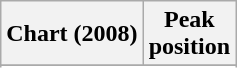<table class="wikitable sortable plainrowheaders" style="text-align:center">
<tr>
<th scope="col">Chart (2008)</th>
<th scope="col">Peak<br>position</th>
</tr>
<tr>
</tr>
<tr>
</tr>
<tr>
</tr>
<tr>
</tr>
</table>
